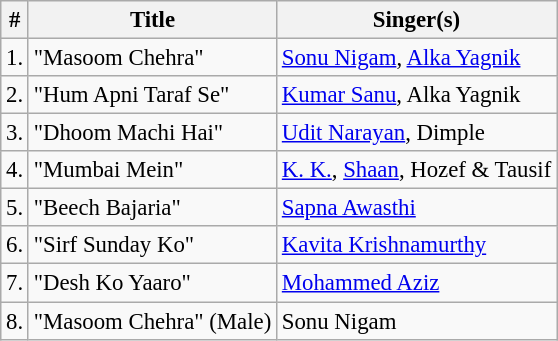<table class="wikitable sortable tracklist" style="font-size:95%;">
<tr>
<th>#</th>
<th>Title</th>
<th>Singer(s)</th>
</tr>
<tr>
<td>1.</td>
<td>"Masoom Chehra"</td>
<td><a href='#'>Sonu Nigam</a>, <a href='#'>Alka Yagnik</a></td>
</tr>
<tr>
<td>2.</td>
<td>"Hum Apni Taraf Se"</td>
<td><a href='#'>Kumar Sanu</a>, Alka Yagnik</td>
</tr>
<tr>
<td>3.</td>
<td>"Dhoom Machi Hai"</td>
<td><a href='#'>Udit Narayan</a>, Dimple</td>
</tr>
<tr>
<td>4.</td>
<td>"Mumbai Mein"</td>
<td><a href='#'>K. K.</a>, <a href='#'>Shaan</a>, Hozef & Tausif</td>
</tr>
<tr>
<td>5.</td>
<td>"Beech Bajaria"</td>
<td><a href='#'>Sapna Awasthi</a></td>
</tr>
<tr>
<td>6.</td>
<td>"Sirf Sunday Ko"</td>
<td><a href='#'>Kavita Krishnamurthy</a></td>
</tr>
<tr>
<td>7.</td>
<td>"Desh Ko Yaaro"</td>
<td><a href='#'>Mohammed Aziz</a></td>
</tr>
<tr>
<td>8.</td>
<td>"Masoom Chehra" (Male)</td>
<td>Sonu Nigam</td>
</tr>
</table>
